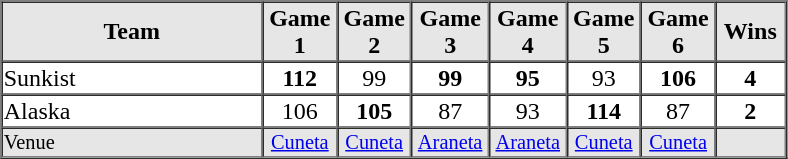<table border=1 cellspacing=0 width=525 align=center>
<tr style="text-align:center; background-color:#e6e6e6;">
<th align=center width=30%>Team</th>
<th width=8%>Game 1</th>
<th width=8%>Game 2</th>
<th width=8%>Game 3</th>
<th width=8%>Game 4</th>
<th width=8%>Game 5</th>
<th width=8%>Game 6</th>
<th width=8%>Wins</th>
</tr>
<tr style="text-align:center;">
<td align=left>Sunkist</td>
<td><strong>112</strong></td>
<td>99</td>
<td><strong>99</strong></td>
<td><strong>95</strong></td>
<td>93</td>
<td><strong>106</strong></td>
<td><strong>4</strong></td>
</tr>
<tr style="text-align:center;">
<td align=left>Alaska</td>
<td>106</td>
<td><strong>105</strong></td>
<td>87</td>
<td>93</td>
<td><strong>114</strong></td>
<td>87</td>
<td><strong>2</strong></td>
</tr>
<tr style="text-align:center; font-size: 85%; background-color:#e6e6e6;">
<td align=left>Venue</td>
<td><a href='#'>Cuneta</a></td>
<td><a href='#'>Cuneta</a></td>
<td><a href='#'>Araneta</a></td>
<td><a href='#'>Araneta</a></td>
<td><a href='#'>Cuneta</a></td>
<td><a href='#'>Cuneta</a></td>
<td></td>
</tr>
</table>
